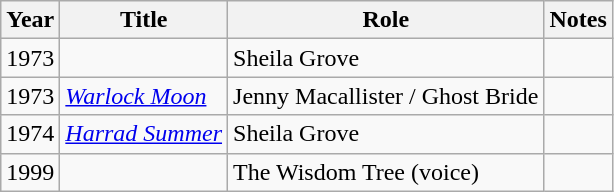<table class="wikitable sortable">
<tr>
<th>Year</th>
<th>Title</th>
<th>Role</th>
<th class="unsortable">Notes</th>
</tr>
<tr>
<td>1973</td>
<td><em></em></td>
<td>Sheila Grove</td>
<td></td>
</tr>
<tr>
<td>1973</td>
<td><em><a href='#'>Warlock Moon</a></em></td>
<td>Jenny Macallister / Ghost Bride</td>
</tr>
<tr>
<td>1974</td>
<td><em><a href='#'>Harrad Summer</a></em></td>
<td>Sheila Grove</td>
<td></td>
</tr>
<tr>
<td>1999</td>
<td><em></em></td>
<td>The Wisdom Tree (voice)</td>
<td></td>
</tr>
</table>
